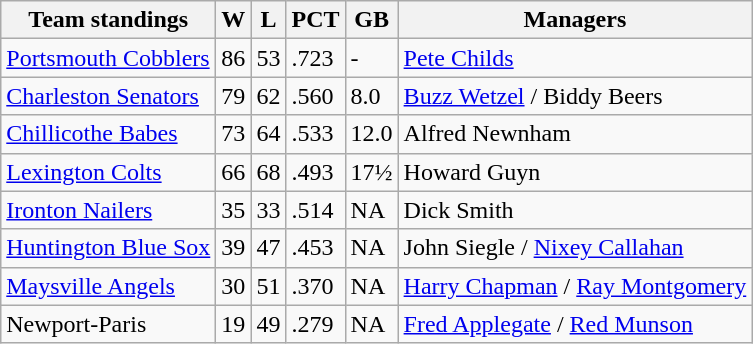<table class="wikitable">
<tr>
<th>Team standings</th>
<th>W</th>
<th>L</th>
<th>PCT</th>
<th>GB</th>
<th>Managers</th>
</tr>
<tr>
<td><a href='#'>Portsmouth Cobblers</a></td>
<td>86</td>
<td>53</td>
<td>.723</td>
<td>-</td>
<td><a href='#'>Pete Childs</a></td>
</tr>
<tr>
<td><a href='#'>Charleston Senators</a></td>
<td>79</td>
<td>62</td>
<td>.560</td>
<td>8.0</td>
<td><a href='#'>Buzz Wetzel</a> / Biddy Beers</td>
</tr>
<tr>
<td><a href='#'>Chillicothe Babes</a></td>
<td>73</td>
<td>64</td>
<td>.533</td>
<td>12.0</td>
<td>Alfred Newnham</td>
</tr>
<tr>
<td><a href='#'>Lexington Colts</a></td>
<td>66</td>
<td>68</td>
<td>.493</td>
<td>17½</td>
<td>Howard Guyn</td>
</tr>
<tr>
<td><a href='#'>Ironton Nailers</a></td>
<td>35</td>
<td>33</td>
<td>.514</td>
<td>NA</td>
<td>Dick Smith</td>
</tr>
<tr>
<td><a href='#'>Huntington Blue Sox</a></td>
<td>39</td>
<td>47</td>
<td>.453</td>
<td>NA</td>
<td>John Siegle / <a href='#'>Nixey Callahan</a></td>
</tr>
<tr>
<td><a href='#'>Maysville Angels</a></td>
<td>30</td>
<td>51</td>
<td>.370</td>
<td>NA</td>
<td><a href='#'>Harry Chapman</a> / <a href='#'>Ray Montgomery</a></td>
</tr>
<tr>
<td>Newport-Paris</td>
<td>19</td>
<td>49</td>
<td>.279</td>
<td>NA</td>
<td><a href='#'>Fred Applegate</a> / <a href='#'>Red Munson</a></td>
</tr>
</table>
